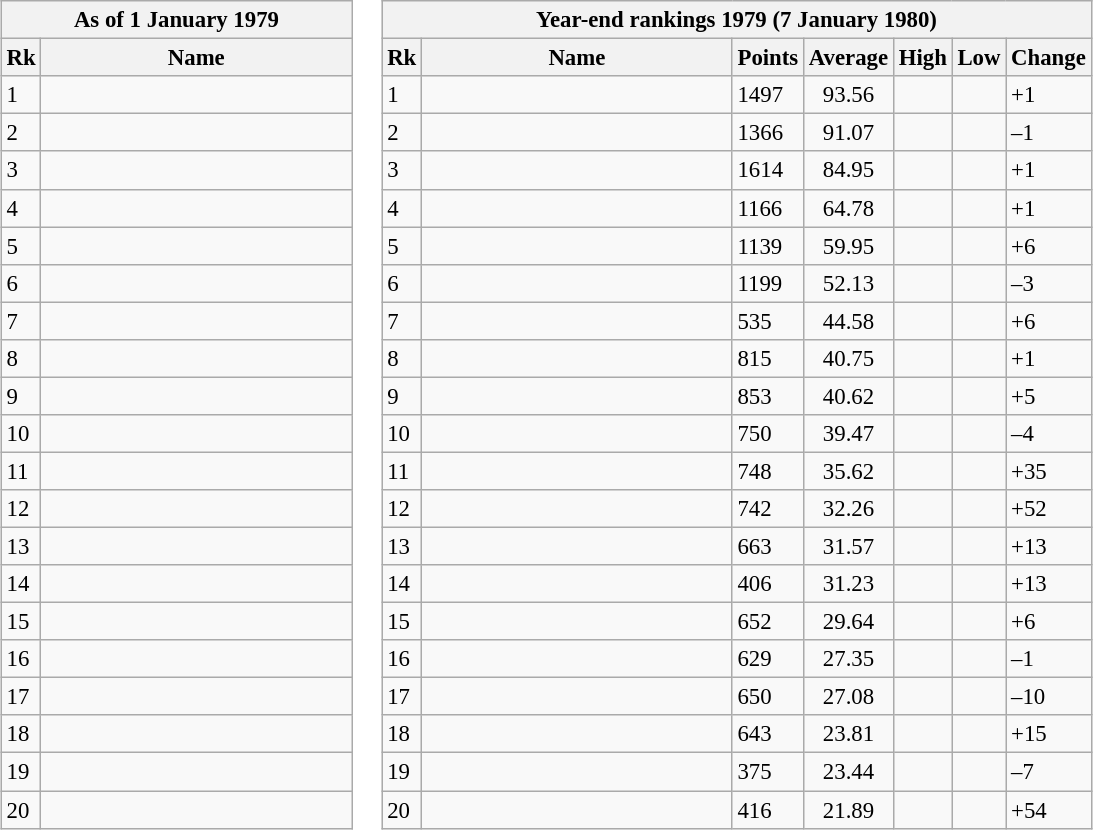<table>
<tr valign="top">
<td><br><table class="wikitable" style="font-size:95%">
<tr>
<th colspan="2">As of 1 January 1979</th>
</tr>
<tr>
<th>Rk</th>
<th width="200">Name</th>
</tr>
<tr valign=top>
<td>1</td>
<td></td>
</tr>
<tr valign=top>
<td>2</td>
<td></td>
</tr>
<tr valign=top>
<td>3</td>
<td></td>
</tr>
<tr valign=top>
<td>4</td>
<td></td>
</tr>
<tr valign=top>
<td>5</td>
<td></td>
</tr>
<tr valign=top>
<td>6</td>
<td></td>
</tr>
<tr valign=top>
<td>7</td>
<td></td>
</tr>
<tr valign=top>
<td>8</td>
<td></td>
</tr>
<tr valign=top>
<td>9</td>
<td></td>
</tr>
<tr valign=top>
<td>10</td>
<td></td>
</tr>
<tr valign=top>
<td>11</td>
<td></td>
</tr>
<tr valign=top>
<td>12</td>
<td></td>
</tr>
<tr valign=top>
<td>13</td>
<td></td>
</tr>
<tr valign=top>
<td>14</td>
<td></td>
</tr>
<tr valign=top>
<td>15</td>
<td></td>
</tr>
<tr valign=top>
<td>16</td>
<td></td>
</tr>
<tr valign=top>
<td>17</td>
<td></td>
</tr>
<tr valign=top>
<td>18</td>
<td></td>
</tr>
<tr valign=top>
<td>19</td>
<td></td>
</tr>
<tr valign=top>
<td>20</td>
<td></td>
</tr>
</table>
</td>
<td><br><table class="wikitable" style="font-size:95%">
<tr>
<th colspan="7">Year-end rankings 1979 (7 January 1980)</th>
</tr>
<tr valign="top">
<th>Rk</th>
<th width="200">Name</th>
<th>Points</th>
<th>Average</th>
<th>High</th>
<th>Low</th>
<th>Change</th>
</tr>
<tr valign=top>
<td>1</td>
<td></td>
<td>1497</td>
<td align=center>93.56</td>
<td></td>
<td></td>
<td> +1</td>
</tr>
<tr valign=top>
<td>2</td>
<td></td>
<td>1366</td>
<td align=center>91.07</td>
<td></td>
<td></td>
<td> –1</td>
</tr>
<tr valign=top>
<td>3</td>
<td></td>
<td>1614</td>
<td align=center>84.95</td>
<td></td>
<td></td>
<td> +1</td>
</tr>
<tr valign=top>
<td>4</td>
<td></td>
<td>1166</td>
<td align=center>64.78</td>
<td></td>
<td></td>
<td> +1</td>
</tr>
<tr valign=top>
<td>5</td>
<td></td>
<td>1139</td>
<td align=center>59.95</td>
<td></td>
<td></td>
<td> +6</td>
</tr>
<tr valign=top>
<td>6</td>
<td></td>
<td>1199</td>
<td align=center>52.13</td>
<td></td>
<td></td>
<td> –3</td>
</tr>
<tr valign=top>
<td>7</td>
<td></td>
<td>535</td>
<td align=center>44.58</td>
<td></td>
<td></td>
<td> +6</td>
</tr>
<tr valign=top>
<td>8</td>
<td></td>
<td>815</td>
<td align=center>40.75</td>
<td></td>
<td></td>
<td> +1</td>
</tr>
<tr valign=top>
<td>9</td>
<td></td>
<td>853</td>
<td align=center>40.62</td>
<td></td>
<td></td>
<td> +5</td>
</tr>
<tr valign=top>
<td>10</td>
<td></td>
<td>750</td>
<td align=center>39.47</td>
<td></td>
<td></td>
<td> –4</td>
</tr>
<tr valign=top>
<td>11</td>
<td></td>
<td>748</td>
<td align=center>35.62</td>
<td></td>
<td></td>
<td> +35</td>
</tr>
<tr valign=top>
<td>12</td>
<td></td>
<td>742</td>
<td align=center>32.26</td>
<td></td>
<td></td>
<td> +52</td>
</tr>
<tr valign=top>
<td>13</td>
<td></td>
<td>663</td>
<td align=center>31.57</td>
<td></td>
<td></td>
<td> +13</td>
</tr>
<tr valign=top>
<td>14</td>
<td></td>
<td>406</td>
<td align=center>31.23</td>
<td></td>
<td></td>
<td> +13</td>
</tr>
<tr valign=top>
<td>15</td>
<td></td>
<td>652</td>
<td align=center>29.64</td>
<td></td>
<td></td>
<td> +6</td>
</tr>
<tr valign=top>
<td>16</td>
<td></td>
<td>629</td>
<td align=center>27.35</td>
<td></td>
<td></td>
<td> –1</td>
</tr>
<tr valign=top>
<td>17</td>
<td></td>
<td>650</td>
<td align=center>27.08</td>
<td></td>
<td></td>
<td> –10</td>
</tr>
<tr valign=top>
<td>18</td>
<td></td>
<td>643</td>
<td align=center>23.81</td>
<td></td>
<td></td>
<td> +15</td>
</tr>
<tr valign=top>
<td>19</td>
<td></td>
<td>375</td>
<td align=center>23.44</td>
<td></td>
<td></td>
<td> –7</td>
</tr>
<tr valign=top>
<td>20</td>
<td></td>
<td>416</td>
<td align=center>21.89</td>
<td></td>
<td></td>
<td> +54</td>
</tr>
</table>
</td>
</tr>
</table>
